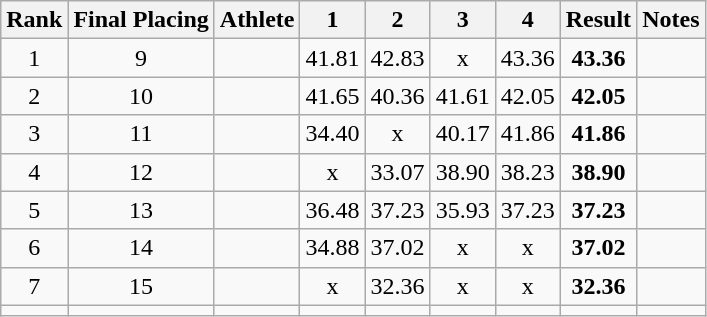<table class="wikitable sortable" style="text-align:center">
<tr>
<th>Rank</th>
<th>Final Placing</th>
<th>Athlete</th>
<th>1</th>
<th>2</th>
<th>3</th>
<th>4</th>
<th>Result</th>
<th>Notes</th>
</tr>
<tr>
<td>1</td>
<td>9</td>
<td align=left></td>
<td>41.81</td>
<td>42.83</td>
<td>x</td>
<td>43.36</td>
<td><strong>43.36</strong></td>
<td></td>
</tr>
<tr>
<td>2</td>
<td>10</td>
<td align=left></td>
<td>41.65</td>
<td>40.36</td>
<td>41.61</td>
<td>42.05</td>
<td><strong>42.05</strong></td>
<td></td>
</tr>
<tr>
<td>3</td>
<td>11</td>
<td align=left></td>
<td>34.40</td>
<td>x</td>
<td>40.17</td>
<td>41.86</td>
<td><strong>41.86</strong></td>
<td></td>
</tr>
<tr>
<td>4</td>
<td>12</td>
<td align=left></td>
<td>x</td>
<td>33.07</td>
<td>38.90</td>
<td>38.23</td>
<td><strong>38.90</strong></td>
<td></td>
</tr>
<tr>
<td>5</td>
<td>13</td>
<td align=left></td>
<td>36.48</td>
<td>37.23</td>
<td>35.93</td>
<td>37.23</td>
<td><strong>37.23</strong></td>
<td></td>
</tr>
<tr>
<td>6</td>
<td>14</td>
<td align=left></td>
<td>34.88</td>
<td>37.02</td>
<td>x</td>
<td>x</td>
<td><strong>37.02</strong></td>
<td></td>
</tr>
<tr>
<td>7</td>
<td>15</td>
<td align=left></td>
<td>x</td>
<td>32.36</td>
<td>x</td>
<td>x</td>
<td><strong>32.36</strong></td>
<td></td>
</tr>
<tr>
<td></td>
<td></td>
<td align=left></td>
<td></td>
<td></td>
<td></td>
<td></td>
<td></td>
<td></td>
</tr>
</table>
